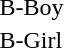<table>
<tr>
<td>B-Boy</td>
<td></td>
<td></td>
<td></td>
</tr>
<tr>
<td>B-Girl</td>
<td></td>
<td></td>
<td></td>
</tr>
</table>
